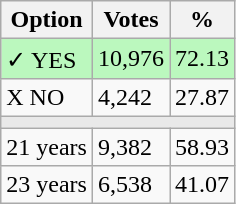<table class="wikitable">
<tr>
<th>Option</th>
<th>Votes</th>
<th>%</th>
</tr>
<tr>
<td style=background:#bbf8be>✓ YES</td>
<td style=background:#bbf8be>10,976</td>
<td style=background:#bbf8be>72.13</td>
</tr>
<tr>
<td>X NO</td>
<td>4,242</td>
<td>27.87</td>
</tr>
<tr>
<td colspan="3" bgcolor="#E9E9E9"></td>
</tr>
<tr>
<td>21 years</td>
<td>9,382</td>
<td>58.93</td>
</tr>
<tr>
<td>23 years</td>
<td>6,538</td>
<td>41.07</td>
</tr>
</table>
